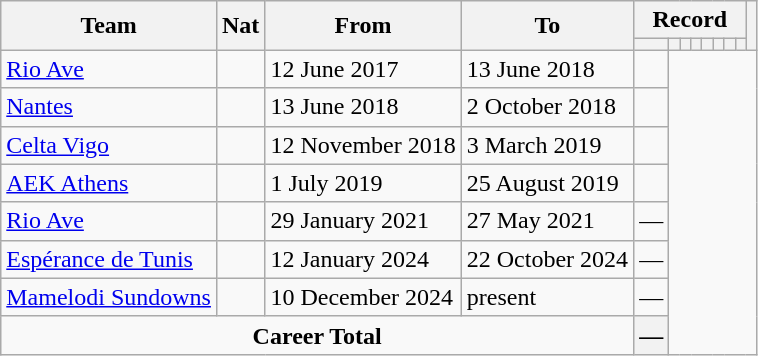<table class="wikitable" style="text-align: center">
<tr>
<th rowspan=2>Team</th>
<th rowspan=2>Nat</th>
<th rowspan=2>From</th>
<th rowspan=2>To</th>
<th colspan=8>Record</th>
<th rowspan=2></th>
</tr>
<tr>
<th></th>
<th></th>
<th></th>
<th></th>
<th></th>
<th></th>
<th></th>
<th></th>
</tr>
<tr>
<td align="left"><a href='#'>Rio Ave</a></td>
<td></td>
<td align=left>12 June 2017</td>
<td align=left>13 June 2018<br></td>
<td></td>
</tr>
<tr>
<td align="left"><a href='#'>Nantes</a></td>
<td></td>
<td align=left>13 June 2018</td>
<td align=left>2 October 2018<br></td>
<td></td>
</tr>
<tr>
<td align="left"><a href='#'>Celta Vigo</a></td>
<td></td>
<td align=left>12 November 2018</td>
<td align=left>3 March 2019<br></td>
<td></td>
</tr>
<tr>
<td align="left"><a href='#'>AEK Athens</a></td>
<td></td>
<td align=left>1 July 2019</td>
<td align=left>25 August 2019<br></td>
<td></td>
</tr>
<tr>
<td align="left"><a href='#'>Rio Ave</a></td>
<td></td>
<td align=left>29 January 2021</td>
<td align=left>27 May 2021<br></td>
<td>—</td>
</tr>
<tr>
<td align="left"><a href='#'>Espérance de Tunis</a></td>
<td></td>
<td align=left>12 January 2024</td>
<td align=left>22 October 2024<br></td>
<td>—</td>
</tr>
<tr>
<td align="left"><a href='#'>Mamelodi Sundowns</a></td>
<td></td>
<td align=left>10 December 2024</td>
<td align=left>present<br></td>
<td>—</td>
</tr>
<tr>
<td colspan=4><strong>Career Total</strong><br></td>
<th>—</th>
</tr>
</table>
